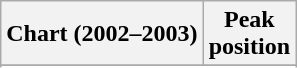<table class="wikitable sortable plainrowheaders" style="text-align:center">
<tr>
<th scope="col">Chart (2002–2003)</th>
<th scope="col">Peak<br>position</th>
</tr>
<tr>
</tr>
<tr>
</tr>
<tr>
</tr>
<tr>
</tr>
<tr>
</tr>
<tr>
</tr>
<tr>
</tr>
<tr>
</tr>
</table>
